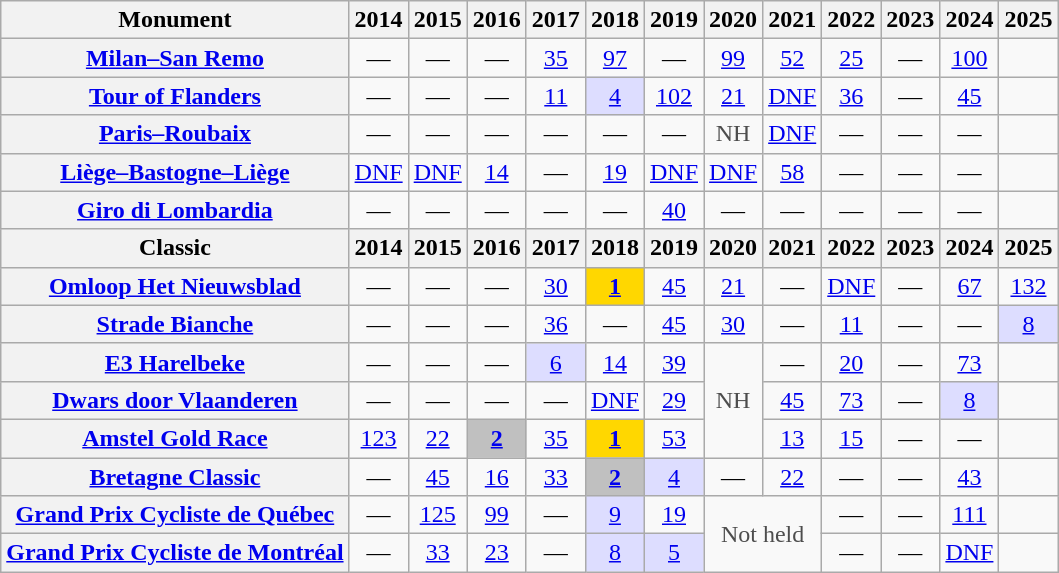<table class="wikitable plainrowheaders">
<tr>
<th>Monument</th>
<th scope="col">2014</th>
<th scope="col">2015</th>
<th scope="col">2016</th>
<th scope="col">2017</th>
<th scope="col">2018</th>
<th scope="col">2019</th>
<th scope="col">2020</th>
<th scope="col">2021</th>
<th scope="col">2022</th>
<th scope="col">2023</th>
<th scope="col">2024</th>
<th scope="col">2025</th>
</tr>
<tr style="text-align:center;">
<th scope="row"><a href='#'>Milan–San Remo</a></th>
<td>—</td>
<td>—</td>
<td>—</td>
<td><a href='#'>35</a></td>
<td><a href='#'>97</a></td>
<td>—</td>
<td><a href='#'>99</a></td>
<td><a href='#'>52</a></td>
<td><a href='#'>25</a></td>
<td>—</td>
<td><a href='#'>100</a></td>
<td></td>
</tr>
<tr style="text-align:center;">
<th scope="row"><a href='#'>Tour of Flanders</a></th>
<td>—</td>
<td>—</td>
<td>—</td>
<td><a href='#'>11</a></td>
<td style="background:#ddf;"><a href='#'>4</a></td>
<td><a href='#'>102</a></td>
<td><a href='#'>21</a></td>
<td><a href='#'>DNF</a></td>
<td><a href='#'>36</a></td>
<td>—</td>
<td><a href='#'>45</a></td>
<td></td>
</tr>
<tr style="text-align:center;">
<th scope="row"><a href='#'>Paris–Roubaix</a></th>
<td>—</td>
<td>—</td>
<td>—</td>
<td>—</td>
<td>—</td>
<td>—</td>
<td style="color:#4d4d4d;">NH</td>
<td><a href='#'>DNF</a></td>
<td>—</td>
<td>—</td>
<td>—</td>
<td></td>
</tr>
<tr style="text-align:center;">
<th scope="row"><a href='#'>Liège–Bastogne–Liège</a></th>
<td><a href='#'>DNF</a></td>
<td><a href='#'>DNF</a></td>
<td><a href='#'>14</a></td>
<td>—</td>
<td><a href='#'>19</a></td>
<td><a href='#'>DNF</a></td>
<td><a href='#'>DNF</a></td>
<td><a href='#'>58</a></td>
<td>—</td>
<td>—</td>
<td>—</td>
<td></td>
</tr>
<tr style="text-align:center;">
<th scope="row"><a href='#'>Giro di Lombardia</a></th>
<td>—</td>
<td>—</td>
<td>—</td>
<td>—</td>
<td>—</td>
<td><a href='#'>40</a></td>
<td>—</td>
<td>—</td>
<td>—</td>
<td>—</td>
<td>—</td>
<td></td>
</tr>
<tr>
<th>Classic</th>
<th scope="col">2014</th>
<th scope="col">2015</th>
<th scope="col">2016</th>
<th scope="col">2017</th>
<th scope="col">2018</th>
<th scope="col">2019</th>
<th scope="col">2020</th>
<th scope="col">2021</th>
<th scope="col">2022</th>
<th scope="col">2023</th>
<th scope="col">2024</th>
<th scope="col">2025</th>
</tr>
<tr style="text-align:center;">
<th scope="row"><a href='#'>Omloop Het Nieuwsblad</a></th>
<td>—</td>
<td>—</td>
<td>—</td>
<td><a href='#'>30</a></td>
<td style="background:gold;"><a href='#'><strong>1</strong></a></td>
<td><a href='#'>45</a></td>
<td><a href='#'>21</a></td>
<td>—</td>
<td><a href='#'>DNF</a></td>
<td>—</td>
<td><a href='#'>67</a></td>
<td><a href='#'>132</a></td>
</tr>
<tr style="text-align:center;">
<th scope="row"><a href='#'>Strade Bianche</a></th>
<td>—</td>
<td>—</td>
<td>—</td>
<td><a href='#'>36</a></td>
<td>—</td>
<td><a href='#'>45</a></td>
<td><a href='#'>30</a></td>
<td>—</td>
<td><a href='#'>11</a></td>
<td>—</td>
<td>—</td>
<td style="background:#ddf;"><a href='#'>8</a></td>
</tr>
<tr style="text-align:center;">
<th scope="row"><a href='#'>E3 Harelbeke</a></th>
<td>—</td>
<td>—</td>
<td>—</td>
<td style="background:#ddf;"><a href='#'>6</a></td>
<td><a href='#'>14</a></td>
<td><a href='#'>39</a></td>
<td style="color:#4d4d4d;" rowspan=3>NH</td>
<td>—</td>
<td><a href='#'>20</a></td>
<td>—</td>
<td><a href='#'>73</a></td>
<td></td>
</tr>
<tr style="text-align:center;">
<th scope="row"><a href='#'>Dwars door Vlaanderen</a></th>
<td>—</td>
<td>—</td>
<td>—</td>
<td>—</td>
<td><a href='#'>DNF</a></td>
<td><a href='#'>29</a></td>
<td><a href='#'>45</a></td>
<td><a href='#'>73</a></td>
<td>—</td>
<td style="background:#ddf;"><a href='#'>8</a></td>
<td></td>
</tr>
<tr style="text-align:center;">
<th scope="row"><a href='#'>Amstel Gold Race</a></th>
<td><a href='#'>123</a></td>
<td><a href='#'>22</a></td>
<td style="background:#C0C0C0;"><a href='#'><strong>2</strong></a></td>
<td><a href='#'>35</a></td>
<td style="background:gold;"><a href='#'><strong>1</strong></a></td>
<td><a href='#'>53</a></td>
<td><a href='#'>13</a></td>
<td><a href='#'>15</a></td>
<td>—</td>
<td>—</td>
<td></td>
</tr>
<tr style="text-align:center;">
<th scope="row"><a href='#'>Bretagne Classic</a></th>
<td>—</td>
<td><a href='#'>45</a></td>
<td><a href='#'>16</a></td>
<td><a href='#'>33</a></td>
<td style="background:#C0C0C0;"><a href='#'><strong>2</strong></a></td>
<td style="background:#ddf;"><a href='#'>4</a></td>
<td>—</td>
<td><a href='#'>22</a></td>
<td>—</td>
<td>—</td>
<td><a href='#'>43</a></td>
<td></td>
</tr>
<tr style="text-align:center;">
<th scope="row"><a href='#'>Grand Prix Cycliste de Québec</a></th>
<td>—</td>
<td><a href='#'>125</a></td>
<td><a href='#'>99</a></td>
<td>—</td>
<td style="background:#ddf;"><a href='#'>9</a></td>
<td><a href='#'>19</a></td>
<td style="color:#4d4d4d;" rowspan=2 colspan=2>Not held</td>
<td>—</td>
<td>—</td>
<td><a href='#'>111</a></td>
<td></td>
</tr>
<tr style="text-align:center;">
<th scope="row"><a href='#'>Grand Prix Cycliste de Montréal</a></th>
<td>—</td>
<td><a href='#'>33</a></td>
<td><a href='#'>23</a></td>
<td>—</td>
<td style="background:#ddf;"><a href='#'>8</a></td>
<td style="background:#ddf;"><a href='#'>5</a></td>
<td>—</td>
<td>—</td>
<td><a href='#'>DNF</a></td>
<td></td>
</tr>
</table>
